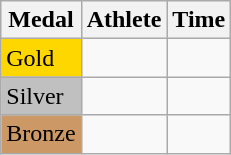<table class="wikitable">
<tr>
<th>Medal</th>
<th>Athlete</th>
<th>Time</th>
</tr>
<tr>
<td bgcolor="gold">Gold</td>
<td></td>
<td></td>
</tr>
<tr>
<td bgcolor="silver">Silver</td>
<td></td>
<td></td>
</tr>
<tr>
<td bgcolor="CC9966">Bronze</td>
<td></td>
<td></td>
</tr>
</table>
